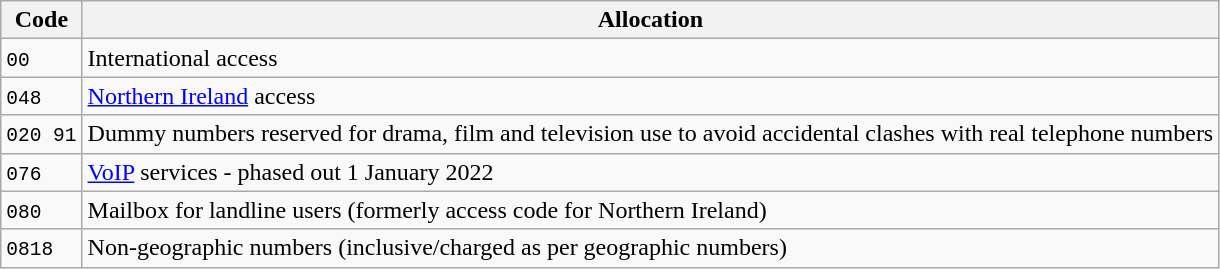<table class="wikitable">
<tr>
<th>Code</th>
<th>Allocation</th>
</tr>
<tr>
<td><code>00</code></td>
<td>International access</td>
</tr>
<tr>
<td><code>048</code></td>
<td><a href='#'>Northern Ireland</a> access</td>
</tr>
<tr>
<td><code>020 91</code></td>
<td>Dummy numbers reserved for drama, film and television use to avoid accidental clashes with real telephone numbers</td>
</tr>
<tr>
<td><code>076</code></td>
<td><a href='#'>VoIP</a> services - phased out 1 January 2022</td>
</tr>
<tr>
<td><code>080</code></td>
<td>Mailbox for landline users (formerly access code for Northern Ireland)</td>
</tr>
<tr>
<td><code>0818</code></td>
<td>Non-geographic numbers (inclusive/charged as per geographic numbers)</td>
</tr>
</table>
